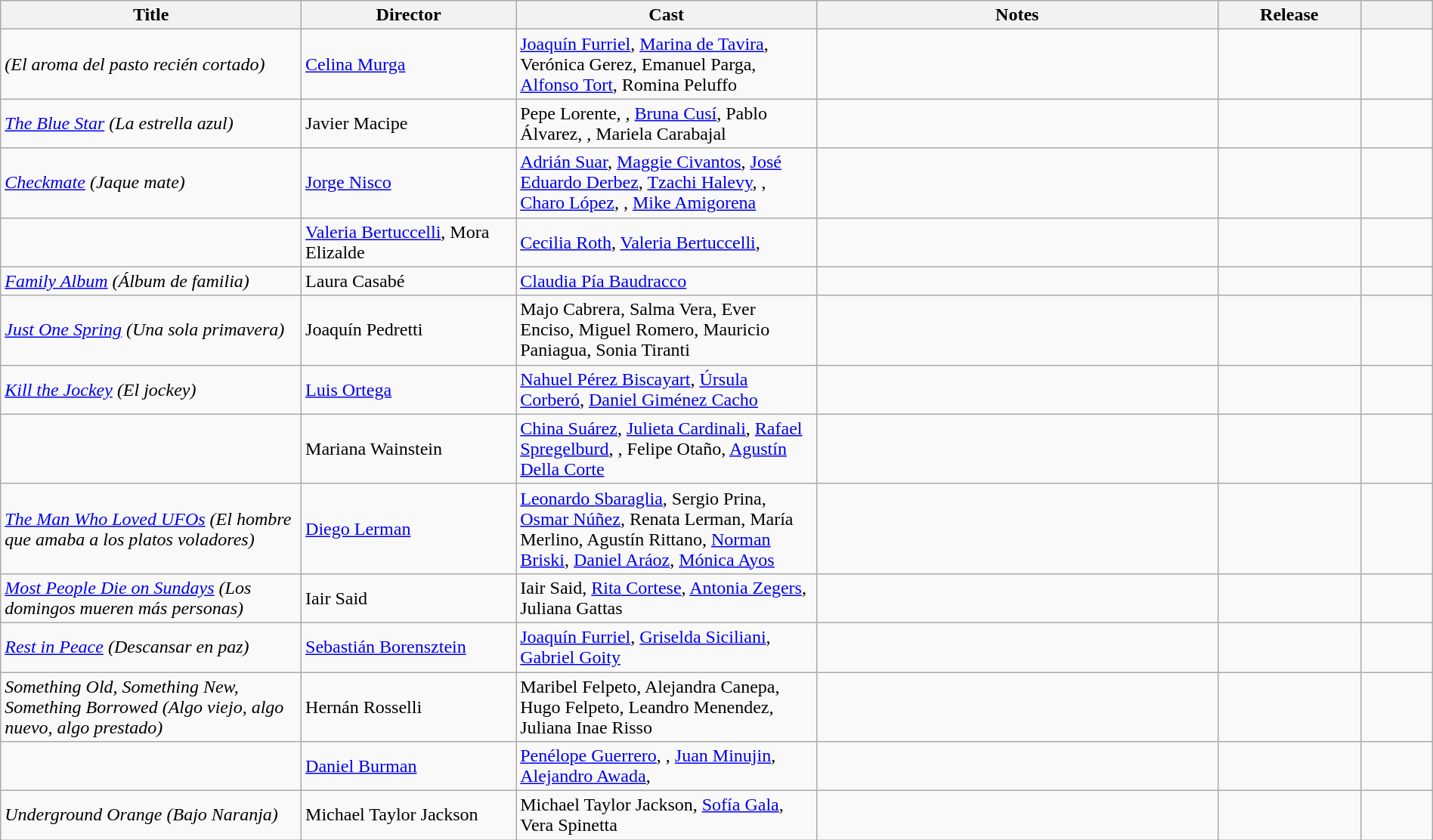<table class="wikitable sortable" width= "100%">
<tr>
<th width=21%>Title</th>
<th width=15%>Director</th>
<th width=21%>Cast</th>
<th width=28%>Notes</th>
<th>Release</th>
<th width=5%></th>
</tr>
<tr>
<td><em> (El aroma del pasto recién cortado)</em></td>
<td><a href='#'>Celina Murga</a></td>
<td><a href='#'>Joaquín Furriel</a>, <a href='#'>Marina de Tavira</a>, Verónica Gerez, Emanuel Parga, <a href='#'>Alfonso Tort</a>, Romina Peluffo</td>
<td></td>
<td></td>
<td></td>
</tr>
<tr>
<td><em><a href='#'>The Blue Star</a> (La estrella azul)</em></td>
<td>Javier Macipe</td>
<td>Pepe Lorente, , <a href='#'>Bruna Cusí</a>, Pablo Álvarez, , Mariela Carabajal</td>
<td></td>
<td></td>
<td></td>
</tr>
<tr>
<td><em><a href='#'>Checkmate</a> (Jaque mate)</em></td>
<td><a href='#'>Jorge Nisco</a></td>
<td><a href='#'>Adrián Suar</a>, <a href='#'>Maggie Civantos</a>, <a href='#'>José Eduardo Derbez</a>, <a href='#'>Tzachi Halevy</a>, , <a href='#'>Charo López</a>, , <a href='#'>Mike Amigorena</a></td>
<td></td>
<td></td>
<td></td>
</tr>
<tr>
<td><em></em></td>
<td><a href='#'>Valeria Bertuccelli</a>, Mora Elizalde</td>
<td><a href='#'>Cecilia Roth</a>, <a href='#'>Valeria Bertuccelli</a>, </td>
<td></td>
<td></td>
<td></td>
</tr>
<tr>
<td><em><a href='#'>Family Album</a> (Álbum de familia)</em></td>
<td>Laura Casabé</td>
<td><a href='#'>Claudia Pía Baudracco</a></td>
<td></td>
<td></td>
<td></td>
</tr>
<tr>
<td><em><a href='#'>Just One Spring</a> (Una sola primavera)</em></td>
<td>Joaquín Pedretti</td>
<td>Majo Cabrera, Salma Vera, Ever Enciso, Miguel Romero, Mauricio Paniagua, Sonia Tiranti</td>
<td></td>
<td></td>
<td></td>
</tr>
<tr>
<td><em><a href='#'>Kill the Jockey</a> (El jockey)</em></td>
<td><a href='#'>Luis Ortega</a></td>
<td><a href='#'>Nahuel Pérez Biscayart</a>, <a href='#'>Úrsula Corberó</a>, <a href='#'>Daniel Giménez Cacho</a></td>
<td></td>
<td></td>
<td></td>
</tr>
<tr>
<td><em></em></td>
<td>Mariana Wainstein</td>
<td><a href='#'>China Suárez</a>, <a href='#'>Julieta Cardinali</a>, <a href='#'>Rafael Spregelburd</a>, , Felipe Otaño, <a href='#'>Agustín Della Corte</a></td>
<td></td>
<td></td>
<td></td>
</tr>
<tr>
<td><em><a href='#'>The Man Who Loved UFOs</a> (El hombre que amaba a los platos voladores)</em></td>
<td><a href='#'>Diego Lerman</a></td>
<td><a href='#'>Leonardo Sbaraglia</a>, Sergio Prina, <a href='#'>Osmar Núñez</a>, Renata Lerman, María Merlino, Agustín Rittano, <a href='#'>Norman Briski</a>, <a href='#'>Daniel Aráoz</a>, <a href='#'>Mónica Ayos</a></td>
<td></td>
<td></td>
<td></td>
</tr>
<tr>
<td><em><a href='#'>Most People Die on Sundays</a> (Los domingos mueren más personas)</em></td>
<td>Iair Said</td>
<td>Iair Said, <a href='#'>Rita Cortese</a>, <a href='#'>Antonia Zegers</a>, Juliana Gattas</td>
<td></td>
<td></td>
<td></td>
</tr>
<tr>
<td><em><a href='#'>Rest in Peace</a> (Descansar en paz)</em></td>
<td><a href='#'>Sebastián Borensztein</a></td>
<td><a href='#'>Joaquín Furriel</a>, <a href='#'>Griselda Siciliani</a>, <a href='#'>Gabriel Goity</a></td>
<td></td>
<td></td>
<td></td>
</tr>
<tr>
<td><em>Something Old, Something New, Something Borrowed (Algo viejo, algo nuevo, algo prestado)</em></td>
<td>Hernán Rosselli</td>
<td>Maribel Felpeto, Alejandra Canepa, Hugo Felpeto, Leandro Menendez, Juliana Inae Risso</td>
<td></td>
<td></td>
<td></td>
</tr>
<tr>
<td><em></em></td>
<td><a href='#'>Daniel Burman</a></td>
<td><a href='#'>Penélope Guerrero</a>, , <a href='#'>Juan Minujin</a>, <a href='#'>Alejandro Awada</a>, </td>
<td></td>
<td></td>
<td></td>
</tr>
<tr>
<td><em>Underground Orange (Bajo Naranja)</em></td>
<td>Michael Taylor Jackson</td>
<td>Michael Taylor Jackson, <a href='#'>Sofía Gala</a>, Vera Spinetta</td>
<td></td>
<td></td>
<td></td>
</tr>
</table>
